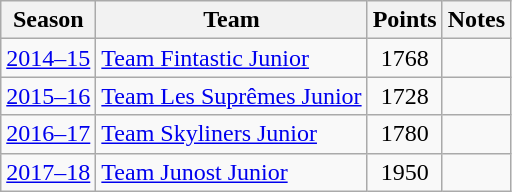<table class="wikitable sortable">
<tr>
<th>Season</th>
<th>Team</th>
<th>Points</th>
<th>Notes</th>
</tr>
<tr>
<td><a href='#'>2014–15</a></td>
<td> <a href='#'>Team Fintastic Junior</a></td>
<td style="text-align: center;">1768</td>
<td></td>
</tr>
<tr>
<td><a href='#'>2015–16</a></td>
<td> <a href='#'>Team Les Suprêmes Junior</a></td>
<td style="text-align: center;">1728</td>
<td></td>
</tr>
<tr>
<td><a href='#'>2016–17</a></td>
<td> <a href='#'>Team Skyliners Junior</a></td>
<td style="text-align: center;">1780</td>
<td></td>
</tr>
<tr>
<td><a href='#'>2017–18</a></td>
<td> <a href='#'>Team Junost Junior</a></td>
<td style="text-align: center;">1950</td>
<td></td>
</tr>
</table>
